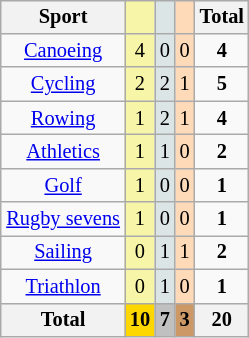<table class=wikitable style=font-size:85%;float:right;text-align:center>
<tr>
<th>Sport</th>
<td bgcolor=F7F6A8></td>
<td bgcolor=DCE5E5></td>
<td bgcolor=FFDAB9></td>
<th>Total</th>
</tr>
<tr>
<td><a href='#'>Canoeing</a></td>
<td bgcolor=F7F6A8>4</td>
<td bgcolor=DCE5E5>0</td>
<td bgcolor=FFDAB9>0</td>
<td><strong>4</strong></td>
</tr>
<tr>
<td><a href='#'>Cycling</a></td>
<td bgcolor=F7F6A8>2</td>
<td bgcolor=DCE5E5>2</td>
<td bgcolor=FFDAB9>1</td>
<td><strong>5</strong></td>
</tr>
<tr>
<td><a href='#'>Rowing</a></td>
<td bgcolor=F7F6A8>1</td>
<td bgcolor=DCE5E5>2</td>
<td bgcolor=FFDAB9>1</td>
<td><strong>4</strong></td>
</tr>
<tr>
<td><a href='#'>Athletics</a></td>
<td bgcolor=F7F6A8>1</td>
<td bgcolor=DCE5E5>1</td>
<td bgcolor=FFDAB9>0</td>
<td><strong>2</strong></td>
</tr>
<tr>
<td><a href='#'>Golf</a></td>
<td bgcolor=F7F6A8>1</td>
<td bgcolor=DCE5E5>0</td>
<td bgcolor=FFDAB9>0</td>
<td><strong>1</strong></td>
</tr>
<tr>
<td><a href='#'>Rugby sevens</a></td>
<td bgcolor=F7F6A8>1</td>
<td bgcolor=DCE5E5>0</td>
<td bgcolor=FFDAB9>0</td>
<td><strong>1</strong></td>
</tr>
<tr>
<td><a href='#'>Sailing</a></td>
<td bgcolor=F7F6A8>0</td>
<td bgcolor=DCE5E5>1</td>
<td bgcolor=FFDAB9>1</td>
<td><strong>2</strong></td>
</tr>
<tr>
<td><a href='#'>Triathlon</a></td>
<td bgcolor=F7F6A8>0</td>
<td bgcolor=DCE5E5>1</td>
<td bgcolor=FFDAB9>0</td>
<td><strong>1</strong></td>
</tr>
<tr>
<th>Total</th>
<th style=background:gold>10</th>
<th style=background:silver>7</th>
<th style=background:#c96>3</th>
<th>20</th>
</tr>
</table>
